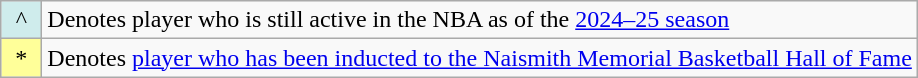<table class="wikitable">
<tr>
<td align="center" bgcolor="#CFECEC" width="20">^</td>
<td>Denotes player who is still active in the NBA as of the <a href='#'>2024–25 season</a></td>
</tr>
<tr>
<td align="center" bgcolor="#FFFF99" width="20">*</td>
<td>Denotes <a href='#'>player who has been inducted to the Naismith Memorial Basketball Hall of Fame</a><br></td>
</tr>
</table>
